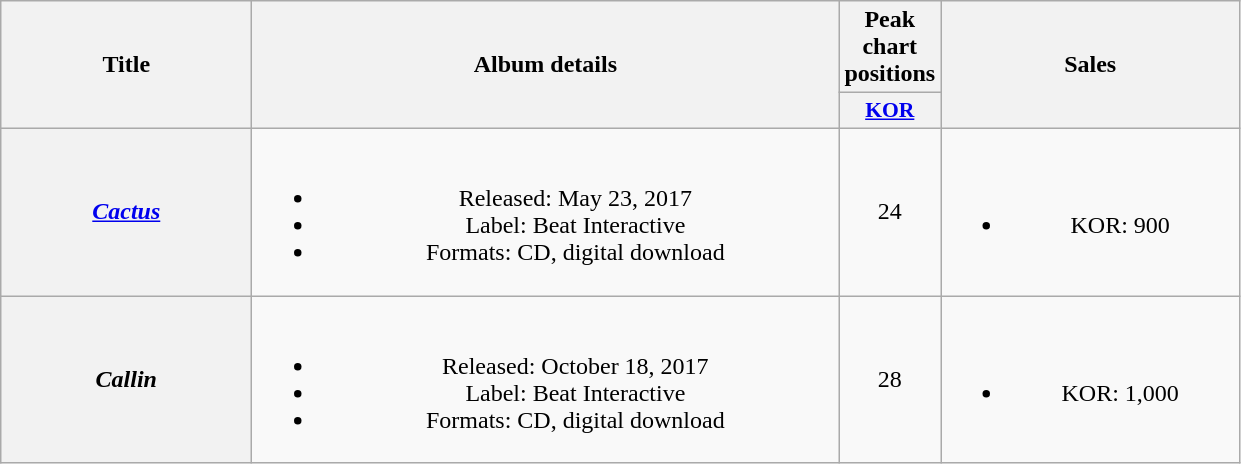<table class="wikitable plainrowheaders" style="text-align:center;">
<tr>
<th scope="col" rowspan="2" style="width:10em;">Title</th>
<th scope="col" rowspan="2" style="width:24em;">Album details</th>
<th scope="col">Peak chart positions</th>
<th scope="col" rowspan="2" style="width:12em;">Sales</th>
</tr>
<tr>
<th scope="col" style="width:3em;font-size:90%;"><a href='#'>KOR</a><br></th>
</tr>
<tr>
<th scope="row"><em><a href='#'>Cactus</a></em></th>
<td><br><ul><li>Released: May 23, 2017</li><li>Label: Beat Interactive</li><li>Formats: CD, digital download</li></ul></td>
<td>24</td>
<td><br><ul><li>KOR: 900</li></ul></td>
</tr>
<tr>
<th scope="row"><em>Callin<strong></th>
<td><br><ul><li>Released: October 18, 2017</li><li>Label: Beat Interactive</li><li>Formats: CD, digital download</li></ul></td>
<td>28</td>
<td><br><ul><li>KOR: 1,000</li></ul></td>
</tr>
</table>
